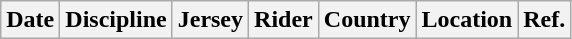<table class="wikitable sortable">
<tr>
<th>Date</th>
<th>Discipline</th>
<th>Jersey</th>
<th>Rider</th>
<th>Country</th>
<th>Location</th>
<th class="unsortable">Ref.</th>
</tr>
</table>
